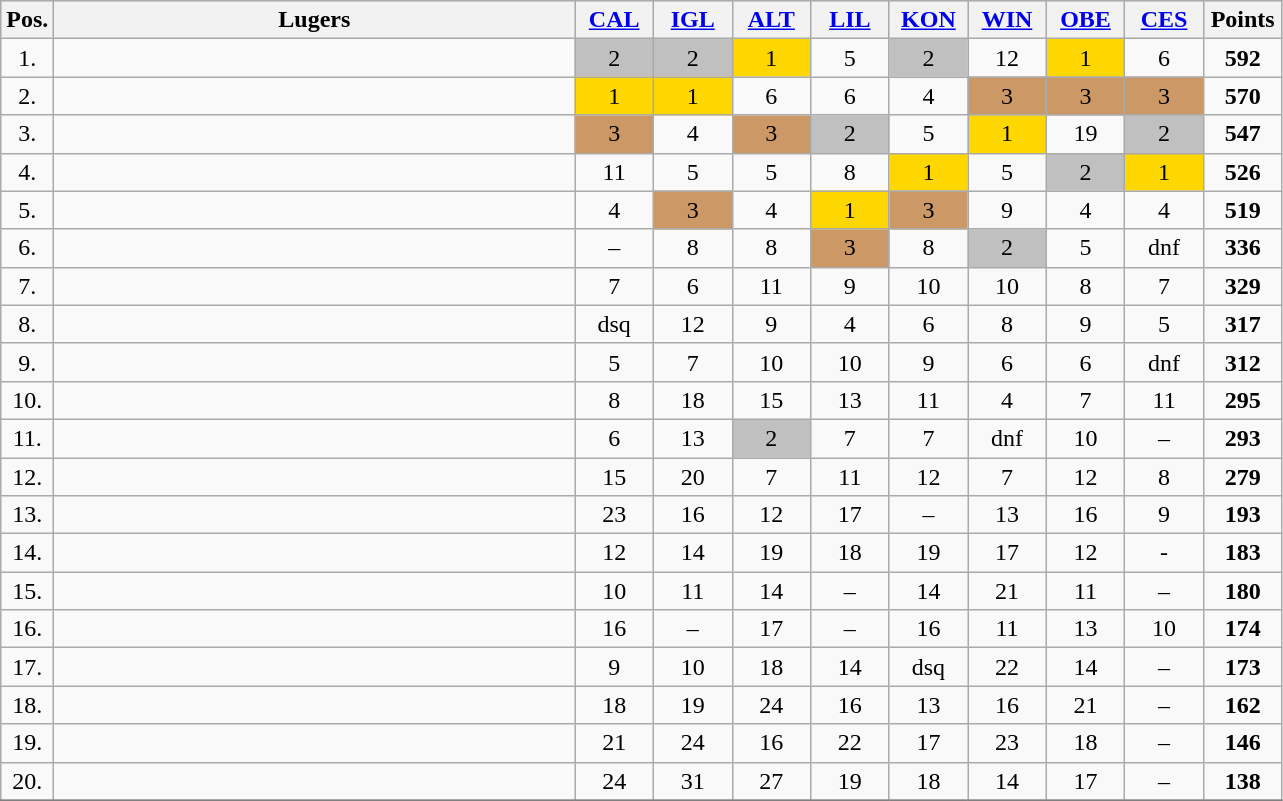<table class=wikitable  bgcolor="#f7f8ff" cellpadding="3" cellspacing="0" border="1" style="text-align:center; border: gray solid 1px; border-collapse: collapse;">
<tr bgcolor="#CCCCCC">
<th width="10">Pos.</th>
<th width="340">Lugers</th>
<th width="45"><a href='#'>CAL</a></th>
<th width="45"><a href='#'>IGL</a></th>
<th width="45"><a href='#'>ALT</a></th>
<th width="45"><a href='#'>LIL</a></th>
<th width="45"><a href='#'>KON</a></th>
<th width="45"><a href='#'>WIN</a></th>
<th width="45"><a href='#'>OBE</a></th>
<th width="45"><a href='#'>CES</a></th>
<th width="45">Points</th>
</tr>
<tr>
<td>1.</td>
<td align="left"></td>
<td bgcolor="silver">2</td>
<td bgcolor="silver">2</td>
<td bgcolor="gold">1</td>
<td>5</td>
<td bgcolor="silver">2</td>
<td>12</td>
<td bgcolor="gold">1</td>
<td>6</td>
<td><strong>592</strong></td>
</tr>
<tr>
<td>2.</td>
<td align="left"></td>
<td bgcolor="gold">1</td>
<td bgcolor="gold">1</td>
<td>6</td>
<td>6</td>
<td>4</td>
<td bgcolor="cc9966">3</td>
<td bgcolor="cc9966">3</td>
<td bgcolor="cc9966">3</td>
<td><strong>570</strong></td>
</tr>
<tr>
<td>3.</td>
<td align="left"></td>
<td bgcolor="cc9966">3</td>
<td>4</td>
<td bgcolor="cc9966">3</td>
<td bgcolor="silver">2</td>
<td>5</td>
<td bgcolor="gold">1</td>
<td>19</td>
<td bgcolor="silver">2</td>
<td><strong>547</strong></td>
</tr>
<tr>
<td>4.</td>
<td align="left"></td>
<td>11</td>
<td>5</td>
<td>5</td>
<td>8</td>
<td bgcolor="gold">1</td>
<td>5</td>
<td bgcolor="silver">2</td>
<td bgcolor="gold">1</td>
<td><strong>526</strong></td>
</tr>
<tr>
<td>5.</td>
<td align="left"></td>
<td>4</td>
<td bgcolor="cc9966">3</td>
<td>4</td>
<td bgcolor="gold">1</td>
<td bgcolor="cc9966">3</td>
<td>9</td>
<td>4</td>
<td>4</td>
<td><strong>519</strong></td>
</tr>
<tr>
<td>6.</td>
<td align="left"></td>
<td>–</td>
<td>8</td>
<td>8</td>
<td bgcolor="cc9966">3</td>
<td>8</td>
<td bgcolor="silver">2</td>
<td>5</td>
<td>dnf</td>
<td><strong>336</strong></td>
</tr>
<tr>
<td>7.</td>
<td align="left"></td>
<td>7</td>
<td>6</td>
<td>11</td>
<td>9</td>
<td>10</td>
<td>10</td>
<td>8</td>
<td>7</td>
<td><strong>329</strong></td>
</tr>
<tr>
<td>8.</td>
<td align="left"></td>
<td>dsq</td>
<td>12</td>
<td>9</td>
<td>4</td>
<td>6</td>
<td>8</td>
<td>9</td>
<td>5</td>
<td><strong>317</strong></td>
</tr>
<tr>
<td>9.</td>
<td align="left"></td>
<td>5</td>
<td>7</td>
<td>10</td>
<td>10</td>
<td>9</td>
<td>6</td>
<td>6</td>
<td>dnf</td>
<td><strong>312</strong></td>
</tr>
<tr>
<td>10.</td>
<td align="left"></td>
<td>8</td>
<td>18</td>
<td>15</td>
<td>13</td>
<td>11</td>
<td>4</td>
<td>7</td>
<td>11</td>
<td><strong>295</strong></td>
</tr>
<tr>
<td>11.</td>
<td align="left"></td>
<td>6</td>
<td>13</td>
<td bgcolor="silver">2</td>
<td>7</td>
<td>7</td>
<td>dnf</td>
<td>10</td>
<td>–</td>
<td><strong>293</strong></td>
</tr>
<tr>
<td>12.</td>
<td align="left"></td>
<td>15</td>
<td>20</td>
<td>7</td>
<td>11</td>
<td>12</td>
<td>7</td>
<td>12</td>
<td>8</td>
<td><strong>279</strong></td>
</tr>
<tr>
<td>13.</td>
<td align="left"></td>
<td>23</td>
<td>16</td>
<td>12</td>
<td>17</td>
<td>–</td>
<td>13</td>
<td>16</td>
<td>9</td>
<td><strong>193</strong></td>
</tr>
<tr>
<td>14.</td>
<td align="left"></td>
<td>12</td>
<td>14</td>
<td>19</td>
<td>18</td>
<td>19</td>
<td>17</td>
<td>12</td>
<td>-</td>
<td><strong>183</strong></td>
</tr>
<tr>
<td>15.</td>
<td align="left"></td>
<td>10</td>
<td>11</td>
<td>14</td>
<td>–</td>
<td>14</td>
<td>21</td>
<td>11</td>
<td>–</td>
<td><strong>180</strong></td>
</tr>
<tr>
<td>16.</td>
<td align="left"></td>
<td>16</td>
<td>–</td>
<td>17</td>
<td>–</td>
<td>16</td>
<td>11</td>
<td>13</td>
<td>10</td>
<td><strong>174</strong></td>
</tr>
<tr>
<td>17.</td>
<td align="left"></td>
<td>9</td>
<td>10</td>
<td>18</td>
<td>14</td>
<td>dsq</td>
<td>22</td>
<td>14</td>
<td>–</td>
<td><strong>173</strong></td>
</tr>
<tr>
<td>18.</td>
<td align="left"></td>
<td>18</td>
<td>19</td>
<td>24</td>
<td>16</td>
<td>13</td>
<td>16</td>
<td>21</td>
<td>–</td>
<td><strong>162</strong></td>
</tr>
<tr>
<td>19.</td>
<td align="left"></td>
<td>21</td>
<td>24</td>
<td>16</td>
<td>22</td>
<td>17</td>
<td>23</td>
<td>18</td>
<td>–</td>
<td><strong>146</strong></td>
</tr>
<tr>
<td>20.</td>
<td align="left"></td>
<td>24</td>
<td>31</td>
<td>27</td>
<td>19</td>
<td>18</td>
<td>14</td>
<td>17</td>
<td>–</td>
<td><strong>138</strong></td>
</tr>
<tr>
</tr>
</table>
